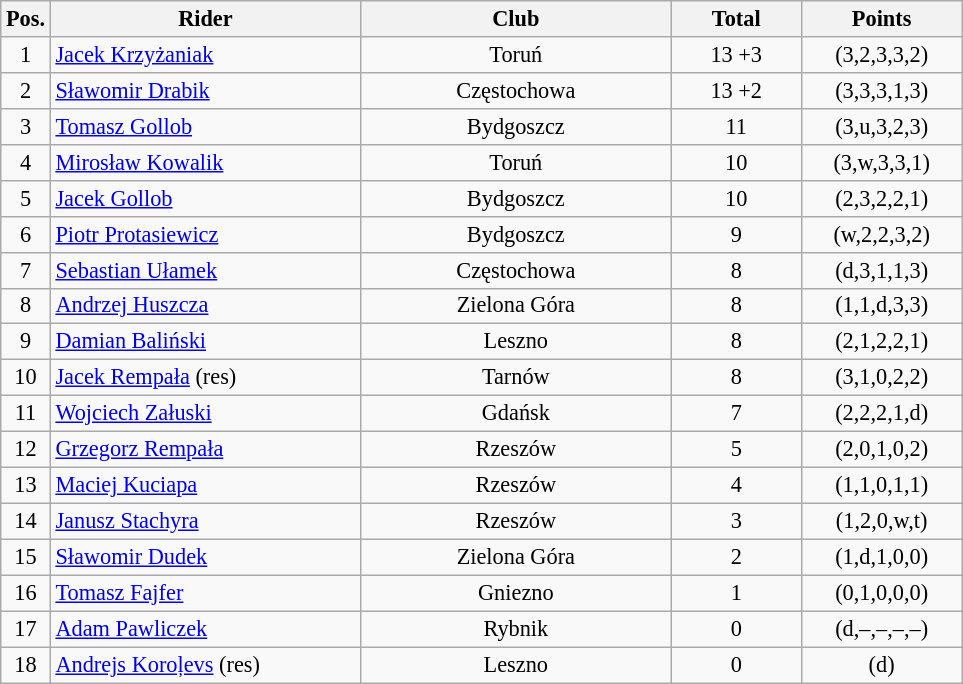<table class=wikitable style="font-size:93%;">
<tr>
<th width=25px>Pos.</th>
<th width=200px>Rider</th>
<th width=200px>Club</th>
<th width=80px>Total</th>
<th width=100px>Points</th>
</tr>
<tr align=center>
<td>1</td>
<td align=left><a href='#'>Jacek Krzyżaniak</a></td>
<td>Toruń</td>
<td>13 +3</td>
<td>(3,2,3,3,2)</td>
</tr>
<tr align=center>
<td>2</td>
<td align=left><a href='#'>Sławomir Drabik</a></td>
<td>Częstochowa</td>
<td>13 +2</td>
<td>(3,3,3,1,3)</td>
</tr>
<tr align=center>
<td>3</td>
<td align=left><a href='#'>Tomasz Gollob</a></td>
<td>Bydgoszcz</td>
<td>11</td>
<td>(3,u,3,2,3)</td>
</tr>
<tr align=center>
<td>4</td>
<td align=left><a href='#'>Mirosław Kowalik</a></td>
<td>Toruń</td>
<td>10</td>
<td>(3,w,3,3,1)</td>
</tr>
<tr align=center>
<td>5</td>
<td align=left><a href='#'>Jacek Gollob</a></td>
<td>Bydgoszcz</td>
<td>10</td>
<td>(2,3,2,2,1)</td>
</tr>
<tr align=center>
<td>6</td>
<td align=left><a href='#'>Piotr Protasiewicz</a></td>
<td>Bydgoszcz</td>
<td>9</td>
<td>(w,2,2,3,2)</td>
</tr>
<tr align=center>
<td>7</td>
<td align=left><a href='#'>Sebastian Ułamek</a></td>
<td>Częstochowa</td>
<td>8</td>
<td>(d,3,1,1,3)</td>
</tr>
<tr align=center>
<td>8</td>
<td align=left><a href='#'>Andrzej Huszcza</a></td>
<td>Zielona Góra</td>
<td>8</td>
<td>(1,1,d,3,3)</td>
</tr>
<tr align=center>
<td>9</td>
<td align=left><a href='#'>Damian Baliński</a></td>
<td>Leszno</td>
<td>8</td>
<td>(2,1,2,2,1)</td>
</tr>
<tr align=center>
<td>10</td>
<td align=left><a href='#'>Jacek Rempała</a> (res)</td>
<td>Tarnów</td>
<td>8</td>
<td>(3,1,0,2,2)</td>
</tr>
<tr align=center>
<td>11</td>
<td align=left><a href='#'>Wojciech Załuski</a></td>
<td>Gdańsk</td>
<td>7</td>
<td>(2,2,2,1,d)</td>
</tr>
<tr align=center>
<td>12</td>
<td align=left><a href='#'>Grzegorz Rempała</a></td>
<td>Rzeszów</td>
<td>5</td>
<td>(2,0,1,0,2)</td>
</tr>
<tr align=center>
<td>13</td>
<td align=left><a href='#'>Maciej Kuciapa</a></td>
<td>Rzeszów</td>
<td>4</td>
<td>(1,1,0,1,1)</td>
</tr>
<tr align=center>
<td>14</td>
<td align=left><a href='#'>Janusz Stachyra</a></td>
<td>Rzeszów</td>
<td>3</td>
<td>(1,2,0,w,t)</td>
</tr>
<tr align=center>
<td>15</td>
<td align=left><a href='#'>Sławomir Dudek</a></td>
<td>Zielona Góra</td>
<td>2</td>
<td>(1,d,1,0,0)</td>
</tr>
<tr align=center>
<td>16</td>
<td align=left><a href='#'>Tomasz Fajfer</a></td>
<td>Gniezno</td>
<td>1</td>
<td>(0,1,0,0,0)</td>
</tr>
<tr align=center>
<td>17</td>
<td align=left><a href='#'>Adam Pawliczek</a></td>
<td>Rybnik</td>
<td>0</td>
<td>(d,–,–,–,–)</td>
</tr>
<tr align=center>
<td>18</td>
<td align=left><a href='#'>Andrejs Koroļevs</a> (res)</td>
<td>Leszno</td>
<td>0</td>
<td>(d)</td>
</tr>
</table>
